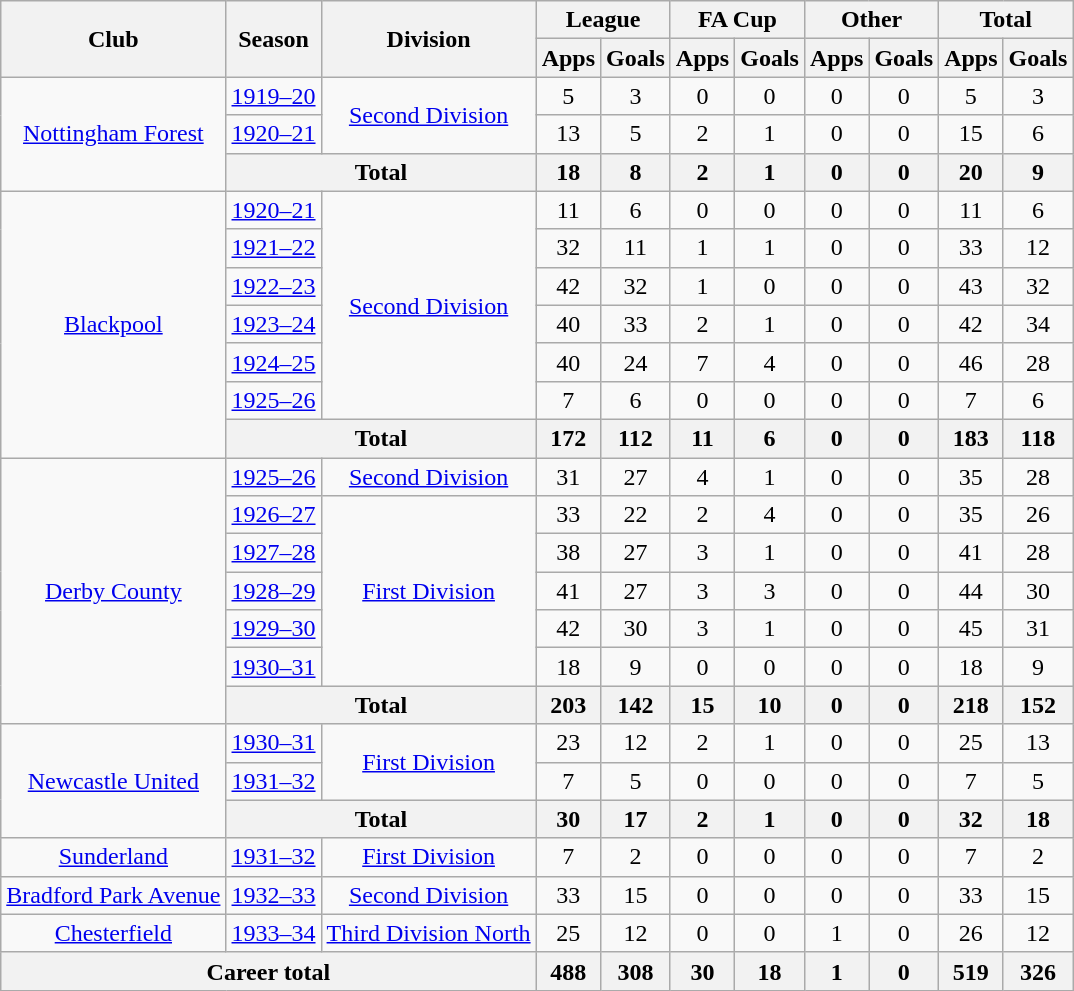<table class="wikitable" style="text-align:center;">
<tr>
<th rowspan="2">Club</th>
<th rowspan="2">Season</th>
<th rowspan="2">Division</th>
<th colspan="2">League</th>
<th colspan="2">FA Cup</th>
<th colspan="2">Other</th>
<th colspan="2">Total</th>
</tr>
<tr>
<th>Apps</th>
<th>Goals</th>
<th>Apps</th>
<th>Goals</th>
<th>Apps</th>
<th>Goals</th>
<th>Apps</th>
<th>Goals</th>
</tr>
<tr>
<td rowspan="3"><a href='#'>Nottingham Forest</a></td>
<td><a href='#'>1919–20</a></td>
<td rowspan="2"><a href='#'>Second Division</a></td>
<td>5</td>
<td>3</td>
<td>0</td>
<td>0</td>
<td>0</td>
<td>0</td>
<td>5</td>
<td>3</td>
</tr>
<tr>
<td><a href='#'>1920–21</a></td>
<td>13</td>
<td>5</td>
<td>2</td>
<td>1</td>
<td>0</td>
<td>0</td>
<td>15</td>
<td>6</td>
</tr>
<tr>
<th colspan="2">Total</th>
<th>18</th>
<th>8</th>
<th>2</th>
<th>1</th>
<th>0</th>
<th>0</th>
<th>20</th>
<th>9</th>
</tr>
<tr>
<td rowspan="7"><a href='#'>Blackpool</a></td>
<td><a href='#'>1920–21</a></td>
<td rowspan="6"><a href='#'>Second Division</a></td>
<td>11</td>
<td>6</td>
<td>0</td>
<td>0</td>
<td>0</td>
<td>0</td>
<td>11</td>
<td>6</td>
</tr>
<tr>
<td><a href='#'>1921–22</a></td>
<td>32</td>
<td>11</td>
<td>1</td>
<td>1</td>
<td>0</td>
<td>0</td>
<td>33</td>
<td>12</td>
</tr>
<tr>
<td><a href='#'>1922–23</a></td>
<td>42</td>
<td>32</td>
<td>1</td>
<td>0</td>
<td>0</td>
<td>0</td>
<td>43</td>
<td>32</td>
</tr>
<tr>
<td><a href='#'>1923–24</a></td>
<td>40</td>
<td>33</td>
<td>2</td>
<td>1</td>
<td>0</td>
<td>0</td>
<td>42</td>
<td>34</td>
</tr>
<tr>
<td><a href='#'>1924–25</a></td>
<td>40</td>
<td>24</td>
<td>7</td>
<td>4</td>
<td>0</td>
<td>0</td>
<td>46</td>
<td>28</td>
</tr>
<tr>
<td><a href='#'>1925–26</a></td>
<td>7</td>
<td>6</td>
<td>0</td>
<td>0</td>
<td>0</td>
<td>0</td>
<td>7</td>
<td>6</td>
</tr>
<tr>
<th colspan="2">Total</th>
<th>172</th>
<th>112</th>
<th>11</th>
<th>6</th>
<th>0</th>
<th>0</th>
<th>183</th>
<th>118</th>
</tr>
<tr>
<td rowspan="7"><a href='#'>Derby County</a></td>
<td><a href='#'>1925–26</a></td>
<td rowspan="1"><a href='#'>Second Division</a></td>
<td>31</td>
<td>27</td>
<td>4</td>
<td>1</td>
<td>0</td>
<td>0</td>
<td>35</td>
<td>28</td>
</tr>
<tr>
<td><a href='#'>1926–27</a></td>
<td rowspan="5"><a href='#'>First Division</a></td>
<td>33</td>
<td>22</td>
<td>2</td>
<td>4</td>
<td>0</td>
<td>0</td>
<td>35</td>
<td>26</td>
</tr>
<tr>
<td><a href='#'>1927–28</a></td>
<td>38</td>
<td>27</td>
<td>3</td>
<td>1</td>
<td>0</td>
<td>0</td>
<td>41</td>
<td>28</td>
</tr>
<tr>
<td><a href='#'>1928–29</a></td>
<td>41</td>
<td>27</td>
<td>3</td>
<td>3</td>
<td>0</td>
<td>0</td>
<td>44</td>
<td>30</td>
</tr>
<tr>
<td><a href='#'>1929–30</a></td>
<td>42</td>
<td>30</td>
<td>3</td>
<td>1</td>
<td>0</td>
<td>0</td>
<td>45</td>
<td>31</td>
</tr>
<tr>
<td><a href='#'>1930–31</a></td>
<td>18</td>
<td>9</td>
<td>0</td>
<td>0</td>
<td>0</td>
<td>0</td>
<td>18</td>
<td>9</td>
</tr>
<tr>
<th colspan="2">Total</th>
<th>203</th>
<th>142</th>
<th>15</th>
<th>10</th>
<th>0</th>
<th>0</th>
<th>218</th>
<th>152</th>
</tr>
<tr>
<td rowspan="3"><a href='#'>Newcastle United</a></td>
<td><a href='#'>1930–31</a></td>
<td rowspan="2"><a href='#'>First Division</a></td>
<td>23</td>
<td>12</td>
<td>2</td>
<td>1</td>
<td>0</td>
<td>0</td>
<td>25</td>
<td>13</td>
</tr>
<tr>
<td><a href='#'>1931–32</a></td>
<td>7</td>
<td>5</td>
<td>0</td>
<td>0</td>
<td>0</td>
<td>0</td>
<td>7</td>
<td>5</td>
</tr>
<tr>
<th colspan="2">Total</th>
<th>30</th>
<th>17</th>
<th>2</th>
<th>1</th>
<th>0</th>
<th>0</th>
<th>32</th>
<th>18</th>
</tr>
<tr>
<td rowspan="1"><a href='#'>Sunderland</a></td>
<td><a href='#'>1931–32</a></td>
<td><a href='#'>First Division</a></td>
<td>7</td>
<td>2</td>
<td>0</td>
<td>0</td>
<td>0</td>
<td>0</td>
<td>7</td>
<td>2</td>
</tr>
<tr>
<td rowspan="1"><a href='#'>Bradford Park Avenue</a></td>
<td><a href='#'>1932–33</a></td>
<td><a href='#'>Second Division</a></td>
<td>33</td>
<td>15</td>
<td>0</td>
<td>0</td>
<td>0</td>
<td>0</td>
<td>33</td>
<td>15</td>
</tr>
<tr>
<td rowspan="1"><a href='#'>Chesterfield</a></td>
<td><a href='#'>1933–34</a></td>
<td><a href='#'>Third Division North</a></td>
<td>25</td>
<td>12</td>
<td>0</td>
<td>0</td>
<td>1</td>
<td>0</td>
<td>26</td>
<td>12</td>
</tr>
<tr>
<th colspan="3">Career total</th>
<th>488</th>
<th>308</th>
<th>30</th>
<th>18</th>
<th>1</th>
<th>0</th>
<th>519</th>
<th>326</th>
</tr>
</table>
